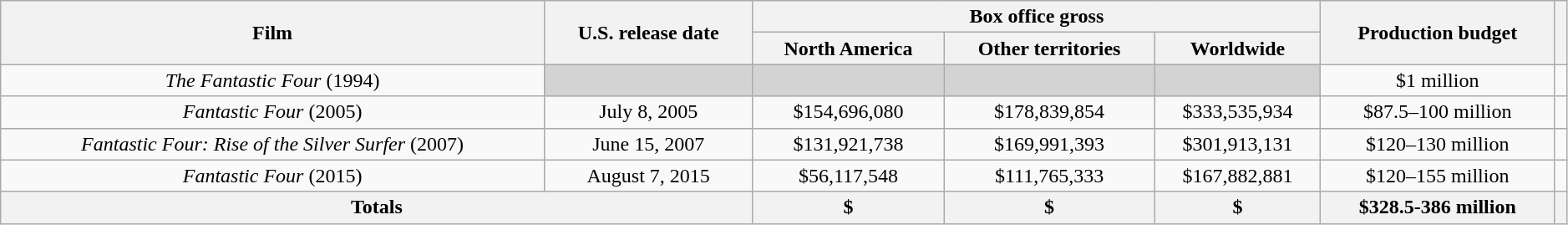<table class="wikitable sortable" style="text-align:center; width:99%;">
<tr>
<th rowspan="2">Film</th>
<th rowspan="2">U.S. release date</th>
<th colspan="3">Box office gross</th>
<th rowspan="2">Production budget</th>
<th rowspan="2" class=unsortable></th>
</tr>
<tr>
<th>North America</th>
<th>Other territories</th>
<th>Worldwide</th>
</tr>
<tr>
<td><em>The Fantastic Four</em> (1994)</td>
<td style="background:#d3d3d3;"></td>
<td style="background:#d3d3d3;"></td>
<td style="background:#d3d3d3;"></td>
<td style="background:#d3d3d3;"></td>
<td>$1 million</td>
<td></td>
</tr>
<tr>
<td><em>Fantastic Four</em> (2005)</td>
<td>July 8, 2005</td>
<td>$154,696,080</td>
<td>$178,839,854</td>
<td>$333,535,934</td>
<td>$87.5–100 million</td>
<td></td>
</tr>
<tr>
<td><em>Fantastic Four: Rise of the Silver Surfer</em> (2007)</td>
<td>June 15, 2007</td>
<td>$131,921,738</td>
<td>$169,991,393</td>
<td>$301,913,131</td>
<td>$120–130 million</td>
<td></td>
</tr>
<tr>
<td><em>Fantastic Four</em> (2015)</td>
<td>August 7, 2015</td>
<td>$56,117,548</td>
<td>$111,765,333</td>
<td>$167,882,881</td>
<td>$120–155 million</td>
<td></td>
</tr>
<tr>
<th colspan="2">Totals</th>
<th>$</th>
<th>$</th>
<th>$</th>
<th>$328.5-386 million</th>
<th></th>
</tr>
</table>
